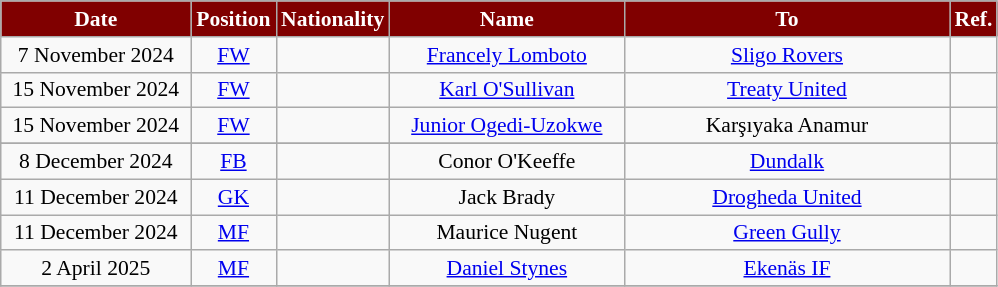<table class="wikitable"  style="text-align:center; font-size:90%; ">
<tr>
<th style="background:#800000; color:#FFFFFF; width:120px;">Date</th>
<th style="background:#800000; color:#FFFFFF; width:50px;">Position</th>
<th style="background:#800000; color:#FFFFFF; width:50px;">Nationality</th>
<th style="background:#800000; color:#FFFFFF; width:150px;">Name</th>
<th style="background:#800000; color:#FFFFFF; width:210px;">To</th>
<th style="background:#800000; color:#FFFFFF; width:25px;">Ref.</th>
</tr>
<tr>
<td>7 November 2024</td>
<td><a href='#'>FW</a></td>
<td></td>
<td><a href='#'>Francely Lomboto</a></td>
<td> <a href='#'>Sligo Rovers</a></td>
<td></td>
</tr>
<tr>
<td>15 November 2024</td>
<td><a href='#'>FW</a></td>
<td></td>
<td><a href='#'>Karl O'Sullivan</a></td>
<td> <a href='#'>Treaty United</a></td>
<td></td>
</tr>
<tr>
<td>15 November 2024</td>
<td><a href='#'>FW</a></td>
<td></td>
<td><a href='#'>Junior Ogedi-Uzokwe</a></td>
<td> Karşıyaka Anamur</td>
<td></td>
</tr>
<tr>
</tr>
<tr>
<td>8 December 2024</td>
<td><a href='#'>FB</a></td>
<td></td>
<td>Conor O'Keeffe</td>
<td> <a href='#'>Dundalk</a></td>
<td></td>
</tr>
<tr>
<td>11 December 2024</td>
<td><a href='#'>GK</a></td>
<td></td>
<td>Jack Brady</td>
<td> <a href='#'>Drogheda United</a></td>
<td></td>
</tr>
<tr>
<td>11 December 2024</td>
<td><a href='#'>MF</a></td>
<td></td>
<td>Maurice Nugent</td>
<td> <a href='#'>Green Gully</a></td>
<td></td>
</tr>
<tr>
<td>2 April 2025</td>
<td><a href='#'>MF</a></td>
<td></td>
<td><a href='#'>Daniel Stynes</a></td>
<td> <a href='#'>Ekenäs IF</a></td>
<td></td>
</tr>
<tr>
</tr>
</table>
